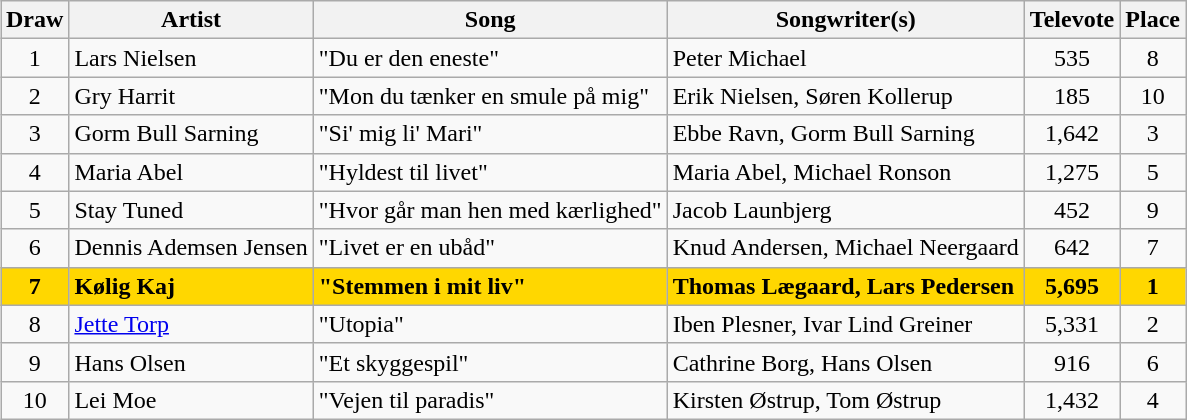<table class="sortable wikitable" style="margin: 1em auto 1em auto; text-align:center">
<tr>
<th>Draw</th>
<th>Artist</th>
<th>Song</th>
<th>Songwriter(s)</th>
<th>Televote</th>
<th>Place</th>
</tr>
<tr>
<td>1</td>
<td align="left">Lars Nielsen</td>
<td align="left">"Du er den eneste"</td>
<td align="left">Peter Michael</td>
<td>535</td>
<td>8</td>
</tr>
<tr>
<td>2</td>
<td align="left">Gry Harrit</td>
<td align="left">"Mon du tænker en smule på mig"</td>
<td align="left">Erik Nielsen, Søren Kollerup</td>
<td>185</td>
<td>10</td>
</tr>
<tr>
<td>3</td>
<td align="left">Gorm Bull Sarning</td>
<td align="left">"Si' mig li' Mari"</td>
<td align="left">Ebbe Ravn, Gorm Bull Sarning</td>
<td>1,642</td>
<td>3</td>
</tr>
<tr>
<td>4</td>
<td align="left">Maria Abel</td>
<td align="left">"Hyldest til livet"</td>
<td align="left">Maria Abel, Michael Ronson</td>
<td>1,275</td>
<td>5</td>
</tr>
<tr>
<td>5</td>
<td align="left">Stay Tuned</td>
<td align="left">"Hvor går man hen med kærlighed"</td>
<td align="left">Jacob Launbjerg</td>
<td>452</td>
<td>9</td>
</tr>
<tr>
<td>6</td>
<td align="left">Dennis Ademsen Jensen</td>
<td align="left">"Livet er en ubåd"</td>
<td align="left">Knud Andersen, Michael Neergaard</td>
<td>642</td>
<td>7</td>
</tr>
<tr bgcolor="gold">
<td><strong>7</strong></td>
<td align="left"><strong>Kølig Kaj</strong></td>
<td align="left"><strong>"Stemmen i mit liv"</strong></td>
<td align="left"><strong>Thomas Lægaard, Lars Pedersen</strong></td>
<td><strong>5,695</strong></td>
<td><strong>1</strong></td>
</tr>
<tr>
<td>8</td>
<td align="left"><a href='#'>Jette Torp</a></td>
<td align="left">"Utopia"</td>
<td align="left">Iben Plesner, Ivar Lind Greiner</td>
<td>5,331</td>
<td>2</td>
</tr>
<tr>
<td>9</td>
<td align="left">Hans Olsen</td>
<td align="left">"Et skyggespil"</td>
<td align="left">Cathrine Borg, Hans Olsen</td>
<td>916</td>
<td>6</td>
</tr>
<tr>
<td>10</td>
<td align="left">Lei Moe</td>
<td align="left">"Vejen til paradis"</td>
<td align="left">Kirsten Østrup, Tom Østrup</td>
<td>1,432</td>
<td>4</td>
</tr>
</table>
